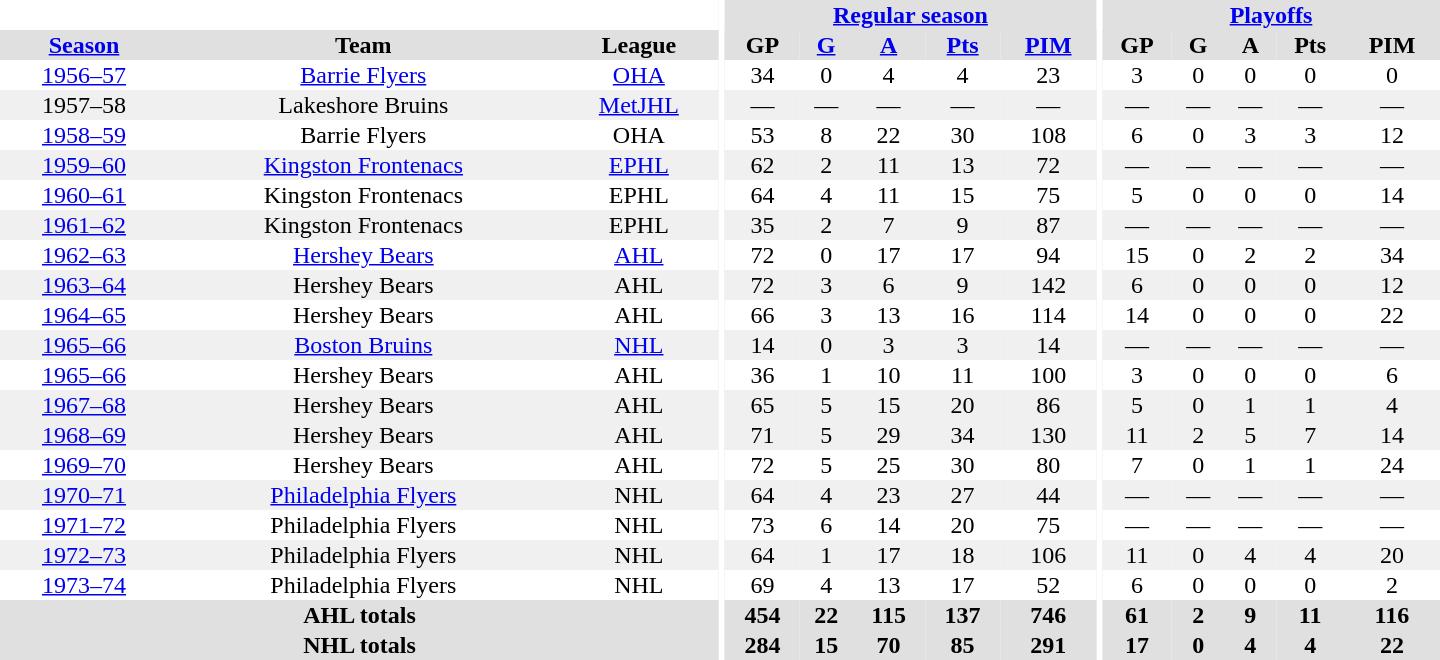<table border="0" cellpadding="1" cellspacing="0" style="text-align:center; width:60em">
<tr bgcolor="#e0e0e0">
<th colspan="3" bgcolor="#ffffff"></th>
<th rowspan="100" bgcolor="#ffffff"></th>
<th colspan="5"><a href='#'>Regular season</a></th>
<th rowspan="100" bgcolor="#ffffff"></th>
<th colspan="5"><a href='#'>Playoffs</a></th>
</tr>
<tr bgcolor="#e0e0e0">
<th><a href='#'>Season</a></th>
<th>Team</th>
<th>League</th>
<th>GP</th>
<th><a href='#'>G</a></th>
<th><a href='#'>A</a></th>
<th><a href='#'>Pts</a></th>
<th><a href='#'>PIM</a></th>
<th>GP</th>
<th>G</th>
<th>A</th>
<th>Pts</th>
<th>PIM</th>
</tr>
<tr>
<td><a href='#'>1956–57</a></td>
<td><a href='#'>Barrie Flyers</a></td>
<td><a href='#'>OHA</a></td>
<td>34</td>
<td>0</td>
<td>4</td>
<td>4</td>
<td>23</td>
<td>3</td>
<td>0</td>
<td>0</td>
<td>0</td>
<td>0</td>
</tr>
<tr bgcolor="#f0f0f0">
<td>1957–58</td>
<td>Lakeshore Bruins</td>
<td><a href='#'>MetJHL</a></td>
<td>—</td>
<td>—</td>
<td>—</td>
<td>—</td>
<td>—</td>
<td>—</td>
<td>—</td>
<td>—</td>
<td>—</td>
<td>—</td>
</tr>
<tr>
<td><a href='#'>1958–59</a></td>
<td>Barrie Flyers</td>
<td>OHA</td>
<td>53</td>
<td>8</td>
<td>22</td>
<td>30</td>
<td>108</td>
<td>6</td>
<td>0</td>
<td>3</td>
<td>3</td>
<td>12</td>
</tr>
<tr bgcolor="#f0f0f0">
<td><a href='#'>1959–60</a></td>
<td><a href='#'>Kingston Frontenacs</a></td>
<td><a href='#'>EPHL</a></td>
<td>62</td>
<td>2</td>
<td>11</td>
<td>13</td>
<td>72</td>
<td>—</td>
<td>—</td>
<td>—</td>
<td>—</td>
<td>—</td>
</tr>
<tr>
<td><a href='#'>1960–61</a></td>
<td>Kingston Frontenacs</td>
<td>EPHL</td>
<td>64</td>
<td>4</td>
<td>11</td>
<td>15</td>
<td>75</td>
<td>5</td>
<td>0</td>
<td>0</td>
<td>0</td>
<td>14</td>
</tr>
<tr bgcolor="#f0f0f0">
<td><a href='#'>1961–62</a></td>
<td>Kingston Frontenacs</td>
<td>EPHL</td>
<td>35</td>
<td>2</td>
<td>7</td>
<td>9</td>
<td>87</td>
<td>—</td>
<td>—</td>
<td>—</td>
<td>—</td>
<td>—</td>
</tr>
<tr>
<td><a href='#'>1962–63</a></td>
<td><a href='#'>Hershey Bears</a></td>
<td><a href='#'>AHL</a></td>
<td>72</td>
<td>0</td>
<td>17</td>
<td>17</td>
<td>94</td>
<td>15</td>
<td>0</td>
<td>2</td>
<td>2</td>
<td>34</td>
</tr>
<tr bgcolor="#f0f0f0">
<td><a href='#'>1963–64</a></td>
<td>Hershey Bears</td>
<td>AHL</td>
<td>72</td>
<td>3</td>
<td>6</td>
<td>9</td>
<td>142</td>
<td>6</td>
<td>0</td>
<td>0</td>
<td>0</td>
<td>12</td>
</tr>
<tr>
<td><a href='#'>1964–65</a></td>
<td>Hershey Bears</td>
<td>AHL</td>
<td>66</td>
<td>3</td>
<td>13</td>
<td>16</td>
<td>114</td>
<td>14</td>
<td>0</td>
<td>0</td>
<td>0</td>
<td>22</td>
</tr>
<tr bgcolor="#f0f0f0">
<td><a href='#'>1965–66</a></td>
<td><a href='#'>Boston Bruins</a></td>
<td><a href='#'>NHL</a></td>
<td>14</td>
<td>0</td>
<td>3</td>
<td>3</td>
<td>14</td>
<td>—</td>
<td>—</td>
<td>—</td>
<td>—</td>
<td>—</td>
</tr>
<tr>
<td><a href='#'>1965–66</a></td>
<td>Hershey Bears</td>
<td>AHL</td>
<td>36</td>
<td>1</td>
<td>10</td>
<td>11</td>
<td>100</td>
<td>3</td>
<td>0</td>
<td>0</td>
<td>0</td>
<td>6</td>
</tr>
<tr bgcolor="#f0f0f0">
<td><a href='#'>1967–68</a></td>
<td>Hershey Bears</td>
<td>AHL</td>
<td>65</td>
<td>5</td>
<td>15</td>
<td>20</td>
<td>86</td>
<td>5</td>
<td>0</td>
<td>1</td>
<td>1</td>
<td>4</td>
</tr>
<tr bgcolor="#f0f0f0">
<td><a href='#'>1968–69</a></td>
<td>Hershey Bears</td>
<td>AHL</td>
<td>71</td>
<td>5</td>
<td>29</td>
<td>34</td>
<td>130</td>
<td>11</td>
<td>2</td>
<td>5</td>
<td>7</td>
<td>14</td>
</tr>
<tr>
<td><a href='#'>1969–70</a></td>
<td>Hershey Bears</td>
<td>AHL</td>
<td>72</td>
<td>5</td>
<td>25</td>
<td>30</td>
<td>80</td>
<td>7</td>
<td>0</td>
<td>1</td>
<td>1</td>
<td>24</td>
</tr>
<tr bgcolor="#f0f0f0">
<td><a href='#'>1970–71</a></td>
<td><a href='#'>Philadelphia Flyers</a></td>
<td>NHL</td>
<td>64</td>
<td>4</td>
<td>23</td>
<td>27</td>
<td>44</td>
<td>—</td>
<td>—</td>
<td>—</td>
<td>—</td>
<td>—</td>
</tr>
<tr>
<td><a href='#'>1971–72</a></td>
<td>Philadelphia Flyers</td>
<td>NHL</td>
<td>73</td>
<td>6</td>
<td>14</td>
<td>20</td>
<td>75</td>
<td>—</td>
<td>—</td>
<td>—</td>
<td>—</td>
<td>—</td>
</tr>
<tr bgcolor="#f0f0f0">
<td><a href='#'>1972–73</a></td>
<td>Philadelphia Flyers</td>
<td>NHL</td>
<td>64</td>
<td>1</td>
<td>17</td>
<td>18</td>
<td>106</td>
<td>11</td>
<td>0</td>
<td>4</td>
<td>4</td>
<td>20</td>
</tr>
<tr>
<td><a href='#'>1973–74</a></td>
<td>Philadelphia Flyers</td>
<td>NHL</td>
<td>69</td>
<td>4</td>
<td>13</td>
<td>17</td>
<td>52</td>
<td>6</td>
<td>0</td>
<td>0</td>
<td>0</td>
<td>2</td>
</tr>
<tr bgcolor="#e0e0e0">
<th colspan="3">AHL totals</th>
<th>454</th>
<th>22</th>
<th>115</th>
<th>137</th>
<th>746</th>
<th>61</th>
<th>2</th>
<th>9</th>
<th>11</th>
<th>116</th>
</tr>
<tr bgcolor="#e0e0e0">
<th colspan="3">NHL totals</th>
<th>284</th>
<th>15</th>
<th>70</th>
<th>85</th>
<th>291</th>
<th>17</th>
<th>0</th>
<th>4</th>
<th>4</th>
<th>22</th>
</tr>
</table>
